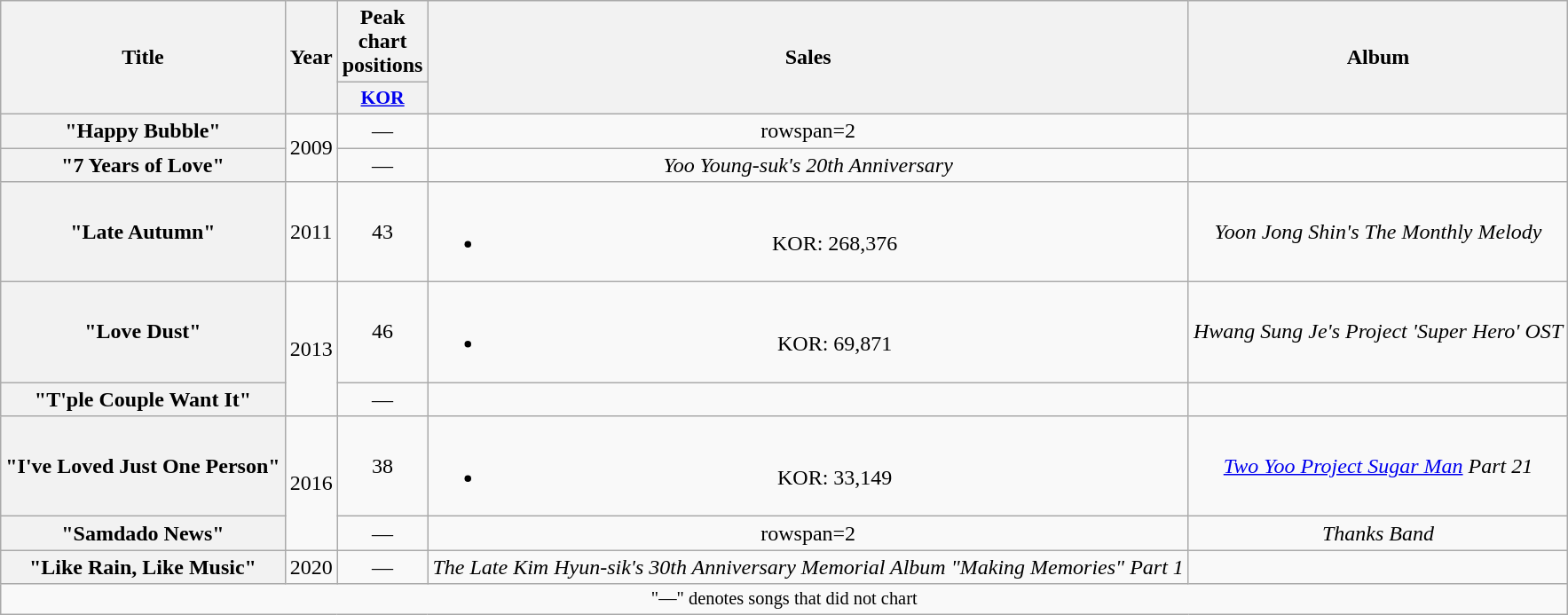<table class="wikitable plainrowheaders" style="text-align:center;">
<tr>
<th scope=col rowspan=2>Title</th>
<th scope=col rowspan=2>Year</th>
<th scope=col colspan=1>Peak<br>chart<br>positions</th>
<th scope=col rowspan=2>Sales</th>
<th scope=col rowspan=2>Album</th>
</tr>
<tr>
<th style="width:3em;font-size:90%;"><a href='#'>KOR</a></th>
</tr>
<tr>
<th scope=row>"Happy Bubble"<br></th>
<td rowspan=2>2009</td>
<td>—</td>
<td>rowspan=2 </td>
<td></td>
</tr>
<tr>
<th scope=row>"7 Years of Love" </th>
<td>—</td>
<td><em>Yoo Young-suk's 20th Anniversary</em></td>
</tr>
<tr>
<th scope=row>"Late Autumn" </th>
<td>2011</td>
<td>43</td>
<td><br><ul><li>KOR: 268,376</li></ul></td>
<td><em>Yoon Jong Shin's The Monthly Melody</em></td>
</tr>
<tr>
<th scope=row>"Love Dust"</th>
<td rowspan=2>2013</td>
<td>46</td>
<td><br><ul><li>KOR: 69,871</li></ul></td>
<td><em>Hwang Sung Je's Project 'Super Hero'  OST</em></td>
</tr>
<tr>
<th scope=row>"T'ple Couple Want It" <br></th>
<td>—</td>
<td></td>
<td></td>
</tr>
<tr>
<th scope=row>"I've Loved Just One Person" </th>
<td rowspan=2>2016</td>
<td>38</td>
<td><br><ul><li>KOR: 33,149</li></ul></td>
<td><em><a href='#'>Two Yoo Project Sugar Man</a></em> <em>Part 21</em></td>
</tr>
<tr>
<th scope=row>"Samdado News" </th>
<td>—</td>
<td>rowspan=2 </td>
<td><em>Thanks Band</em></td>
</tr>
<tr>
<th scope="row">"Like Rain, Like Music" </th>
<td>2020</td>
<td>—</td>
<td><em>The Late Kim Hyun-sik's 30th Anniversary Memorial Album "Making Memories" Part 1</em></td>
</tr>
<tr>
<td colspan="5" style="font-size:85%;">"—" denotes songs that did not chart</td>
</tr>
</table>
